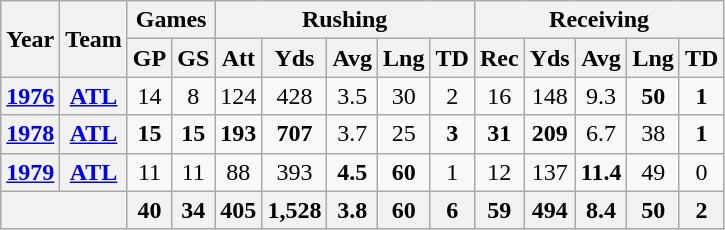<table class="wikitable" style="text-align:center;">
<tr>
<th rowspan="2">Year</th>
<th rowspan="2">Team</th>
<th colspan="2">Games</th>
<th colspan="5">Rushing</th>
<th colspan="5">Receiving</th>
</tr>
<tr>
<th>GP</th>
<th>GS</th>
<th>Att</th>
<th>Yds</th>
<th>Avg</th>
<th>Lng</th>
<th>TD</th>
<th>Rec</th>
<th>Yds</th>
<th>Avg</th>
<th>Lng</th>
<th>TD</th>
</tr>
<tr>
<th><a href='#'>1976</a></th>
<th><a href='#'>ATL</a></th>
<td>14</td>
<td>8</td>
<td>124</td>
<td>428</td>
<td>3.5</td>
<td>30</td>
<td>2</td>
<td>16</td>
<td>148</td>
<td>9.3</td>
<td><strong>50</strong></td>
<td><strong>1</strong></td>
</tr>
<tr>
<th><a href='#'>1978</a></th>
<th><a href='#'>ATL</a></th>
<td><strong>15</strong></td>
<td><strong>15</strong></td>
<td><strong>193</strong></td>
<td><strong>707</strong></td>
<td>3.7</td>
<td>25</td>
<td><strong>3</strong></td>
<td><strong>31</strong></td>
<td><strong>209</strong></td>
<td>6.7</td>
<td>38</td>
<td><strong>1</strong></td>
</tr>
<tr>
<th><a href='#'>1979</a></th>
<th><a href='#'>ATL</a></th>
<td>11</td>
<td>11</td>
<td>88</td>
<td>393</td>
<td><strong>4.5</strong></td>
<td><strong>60</strong></td>
<td>1</td>
<td>12</td>
<td>137</td>
<td><strong>11.4</strong></td>
<td>49</td>
<td>0</td>
</tr>
<tr>
<th colspan="2"></th>
<th>40</th>
<th>34</th>
<th>405</th>
<th>1,528</th>
<th>3.8</th>
<th>60</th>
<th>6</th>
<th>59</th>
<th>494</th>
<th>8.4</th>
<th>50</th>
<th>2</th>
</tr>
</table>
